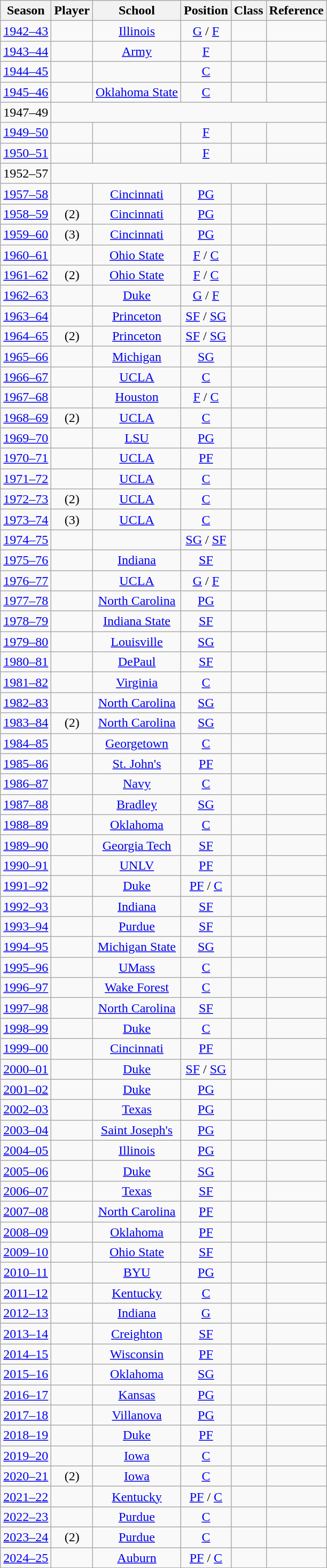<table class="wikitable sortable" style="text-align:center;">
<tr>
<th>Season</th>
<th>Player</th>
<th>School</th>
<th>Position</th>
<th>Class</th>
<th class="unsortable">Reference</th>
</tr>
<tr>
<td><a href='#'>1942–43</a></td>
<td></td>
<td><a href='#'>Illinois</a></td>
<td><a href='#'>G</a> / <a href='#'>F</a></td>
<td></td>
<td></td>
</tr>
<tr>
<td><a href='#'>1943–44</a></td>
<td></td>
<td><a href='#'>Army</a></td>
<td><a href='#'>F</a></td>
<td></td>
<td></td>
</tr>
<tr>
<td><a href='#'>1944–45</a></td>
<td></td>
<td></td>
<td><a href='#'>C</a></td>
<td></td>
<td></td>
</tr>
<tr>
<td><a href='#'>1945–46</a></td>
<td></td>
<td><a href='#'>Oklahoma State</a></td>
<td><a href='#'>C</a></td>
<td></td>
<td></td>
</tr>
<tr>
<td>1947–49</td>
<td colspan=5></td>
</tr>
<tr>
<td><a href='#'>1949–50</a></td>
<td></td>
<td></td>
<td><a href='#'>F</a></td>
<td></td>
<td></td>
</tr>
<tr>
<td><a href='#'>1950–51</a></td>
<td></td>
<td></td>
<td><a href='#'>F</a></td>
<td></td>
<td></td>
</tr>
<tr>
<td>1952–57</td>
<td colspan=5></td>
</tr>
<tr>
<td><a href='#'>1957–58</a></td>
<td></td>
<td><a href='#'>Cincinnati</a></td>
<td><a href='#'>PG</a></td>
<td></td>
<td></td>
</tr>
<tr>
<td><a href='#'>1958–59</a></td>
<td> (2)</td>
<td><a href='#'>Cincinnati</a></td>
<td><a href='#'>PG</a></td>
<td></td>
<td></td>
</tr>
<tr>
<td><a href='#'>1959–60</a></td>
<td> (3)</td>
<td><a href='#'>Cincinnati</a></td>
<td><a href='#'>PG</a></td>
<td></td>
<td></td>
</tr>
<tr>
<td><a href='#'>1960–61</a></td>
<td></td>
<td><a href='#'>Ohio State</a></td>
<td><a href='#'>F</a> / <a href='#'>C</a></td>
<td></td>
<td></td>
</tr>
<tr>
<td><a href='#'>1961–62</a></td>
<td> (2)</td>
<td><a href='#'>Ohio State</a></td>
<td><a href='#'>F</a> / <a href='#'>C</a></td>
<td></td>
<td></td>
</tr>
<tr>
<td><a href='#'>1962–63</a></td>
<td></td>
<td><a href='#'>Duke</a></td>
<td><a href='#'>G</a> / <a href='#'>F</a></td>
<td></td>
<td></td>
</tr>
<tr>
<td><a href='#'>1963–64</a></td>
<td></td>
<td><a href='#'>Princeton</a></td>
<td><a href='#'>SF</a> / <a href='#'>SG</a></td>
<td></td>
<td></td>
</tr>
<tr>
<td><a href='#'>1964–65</a></td>
<td> (2)</td>
<td><a href='#'>Princeton</a></td>
<td><a href='#'>SF</a> / <a href='#'>SG</a></td>
<td></td>
<td></td>
</tr>
<tr>
<td><a href='#'>1965–66</a></td>
<td></td>
<td><a href='#'>Michigan</a></td>
<td><a href='#'>SG</a></td>
<td></td>
<td></td>
</tr>
<tr>
<td><a href='#'>1966–67</a></td>
<td></td>
<td><a href='#'>UCLA</a></td>
<td><a href='#'>C</a></td>
<td></td>
<td></td>
</tr>
<tr>
<td><a href='#'>1967–68</a></td>
<td></td>
<td><a href='#'>Houston</a></td>
<td><a href='#'>F</a> / <a href='#'>C</a></td>
<td></td>
<td></td>
</tr>
<tr>
<td><a href='#'>1968–69</a></td>
<td> (2)</td>
<td><a href='#'>UCLA</a></td>
<td><a href='#'>C</a></td>
<td></td>
<td></td>
</tr>
<tr>
<td><a href='#'>1969–70</a></td>
<td></td>
<td><a href='#'>LSU</a></td>
<td><a href='#'>PG</a></td>
<td></td>
<td></td>
</tr>
<tr>
<td><a href='#'>1970–71</a></td>
<td></td>
<td><a href='#'>UCLA</a></td>
<td><a href='#'>PF</a></td>
<td></td>
<td></td>
</tr>
<tr>
<td><a href='#'>1971–72</a></td>
<td></td>
<td><a href='#'>UCLA</a></td>
<td><a href='#'>C</a></td>
<td></td>
<td></td>
</tr>
<tr>
<td><a href='#'>1972–73</a></td>
<td> (2)</td>
<td><a href='#'>UCLA</a></td>
<td><a href='#'>C</a></td>
<td></td>
<td></td>
</tr>
<tr>
<td><a href='#'>1973–74</a></td>
<td> (3)</td>
<td><a href='#'>UCLA</a></td>
<td><a href='#'>C</a></td>
<td></td>
<td></td>
</tr>
<tr>
<td><a href='#'>1974–75</a></td>
<td></td>
<td></td>
<td><a href='#'>SG</a> / <a href='#'>SF</a></td>
<td></td>
<td></td>
</tr>
<tr>
<td><a href='#'>1975–76</a></td>
<td></td>
<td><a href='#'>Indiana</a></td>
<td><a href='#'>SF</a></td>
<td></td>
<td></td>
</tr>
<tr>
<td><a href='#'>1976–77</a></td>
<td></td>
<td><a href='#'>UCLA</a></td>
<td><a href='#'>G</a> / <a href='#'>F</a></td>
<td></td>
<td></td>
</tr>
<tr>
<td><a href='#'>1977–78</a></td>
<td></td>
<td><a href='#'>North Carolina</a></td>
<td><a href='#'>PG</a></td>
<td></td>
<td></td>
</tr>
<tr>
<td><a href='#'>1978–79</a></td>
<td></td>
<td><a href='#'>Indiana State</a></td>
<td><a href='#'>SF</a></td>
<td></td>
<td></td>
</tr>
<tr>
<td><a href='#'>1979–80</a></td>
<td></td>
<td><a href='#'>Louisville</a></td>
<td><a href='#'>SG</a></td>
<td></td>
<td></td>
</tr>
<tr>
<td><a href='#'>1980–81</a></td>
<td></td>
<td><a href='#'>DePaul</a></td>
<td><a href='#'>SF</a></td>
<td></td>
<td></td>
</tr>
<tr>
<td><a href='#'>1981–82</a></td>
<td></td>
<td><a href='#'>Virginia</a></td>
<td><a href='#'>C</a></td>
<td></td>
<td></td>
</tr>
<tr>
<td><a href='#'>1982–83</a></td>
<td></td>
<td><a href='#'>North Carolina</a></td>
<td><a href='#'>SG</a></td>
<td></td>
<td></td>
</tr>
<tr>
<td><a href='#'>1983–84</a></td>
<td> (2)</td>
<td><a href='#'>North Carolina</a></td>
<td><a href='#'>SG</a></td>
<td></td>
<td></td>
</tr>
<tr>
<td><a href='#'>1984–85</a></td>
<td></td>
<td><a href='#'>Georgetown</a></td>
<td><a href='#'>C</a></td>
<td></td>
<td></td>
</tr>
<tr>
<td><a href='#'>1985–86</a></td>
<td></td>
<td><a href='#'>St. John's</a></td>
<td><a href='#'>PF</a></td>
<td></td>
<td></td>
</tr>
<tr>
<td><a href='#'>1986–87</a></td>
<td></td>
<td><a href='#'>Navy</a></td>
<td><a href='#'>C</a></td>
<td></td>
<td></td>
</tr>
<tr>
<td><a href='#'>1987–88</a></td>
<td></td>
<td><a href='#'>Bradley</a></td>
<td><a href='#'>SG</a></td>
<td></td>
<td></td>
</tr>
<tr>
<td><a href='#'>1988–89</a></td>
<td></td>
<td><a href='#'>Oklahoma</a></td>
<td><a href='#'>C</a></td>
<td></td>
<td></td>
</tr>
<tr>
<td><a href='#'>1989–90</a></td>
<td></td>
<td><a href='#'>Georgia Tech</a></td>
<td><a href='#'>SF</a></td>
<td></td>
<td></td>
</tr>
<tr>
<td><a href='#'>1990–91</a></td>
<td></td>
<td><a href='#'>UNLV</a></td>
<td><a href='#'>PF</a></td>
<td></td>
<td></td>
</tr>
<tr>
<td><a href='#'>1991–92</a></td>
<td></td>
<td><a href='#'>Duke</a></td>
<td><a href='#'>PF</a> / <a href='#'>C</a></td>
<td></td>
<td></td>
</tr>
<tr>
<td><a href='#'>1992–93</a></td>
<td></td>
<td><a href='#'>Indiana</a></td>
<td><a href='#'>SF</a></td>
<td></td>
<td></td>
</tr>
<tr>
<td><a href='#'>1993–94</a></td>
<td></td>
<td><a href='#'>Purdue</a></td>
<td><a href='#'>SF</a></td>
<td></td>
<td></td>
</tr>
<tr>
<td><a href='#'>1994–95</a></td>
<td></td>
<td><a href='#'>Michigan State</a></td>
<td><a href='#'>SG</a></td>
<td></td>
<td></td>
</tr>
<tr>
<td><a href='#'>1995–96</a></td>
<td></td>
<td><a href='#'>UMass</a></td>
<td><a href='#'>C</a></td>
<td></td>
<td></td>
</tr>
<tr>
<td><a href='#'>1996–97</a></td>
<td></td>
<td><a href='#'>Wake Forest</a></td>
<td><a href='#'>C</a></td>
<td></td>
<td></td>
</tr>
<tr>
<td><a href='#'>1997–98</a></td>
<td></td>
<td><a href='#'>North Carolina</a></td>
<td><a href='#'>SF</a></td>
<td></td>
<td></td>
</tr>
<tr>
<td><a href='#'>1998–99</a></td>
<td></td>
<td><a href='#'>Duke</a></td>
<td><a href='#'>C</a></td>
<td></td>
<td></td>
</tr>
<tr>
<td><a href='#'>1999–00</a></td>
<td></td>
<td><a href='#'>Cincinnati</a></td>
<td><a href='#'>PF</a></td>
<td></td>
<td></td>
</tr>
<tr>
<td><a href='#'>2000–01</a></td>
<td></td>
<td><a href='#'>Duke</a></td>
<td><a href='#'>SF</a> / <a href='#'>SG</a></td>
<td></td>
<td></td>
</tr>
<tr>
<td><a href='#'>2001–02</a></td>
<td></td>
<td><a href='#'>Duke</a></td>
<td><a href='#'>PG</a></td>
<td></td>
<td></td>
</tr>
<tr>
<td><a href='#'>2002–03</a></td>
<td></td>
<td><a href='#'>Texas</a></td>
<td><a href='#'>PG</a></td>
<td></td>
<td></td>
</tr>
<tr>
<td><a href='#'>2003–04</a></td>
<td></td>
<td><a href='#'>Saint Joseph's</a></td>
<td><a href='#'>PG</a></td>
<td></td>
<td></td>
</tr>
<tr>
<td><a href='#'>2004–05</a></td>
<td></td>
<td><a href='#'>Illinois</a></td>
<td><a href='#'>PG</a></td>
<td></td>
<td></td>
</tr>
<tr>
<td><a href='#'>2005–06</a></td>
<td></td>
<td><a href='#'>Duke</a></td>
<td><a href='#'>SG</a></td>
<td></td>
<td></td>
</tr>
<tr>
<td><a href='#'>2006–07</a></td>
<td></td>
<td><a href='#'>Texas</a></td>
<td><a href='#'>SF</a></td>
<td></td>
<td></td>
</tr>
<tr>
<td><a href='#'>2007–08</a></td>
<td></td>
<td><a href='#'>North Carolina</a></td>
<td><a href='#'>PF</a></td>
<td></td>
<td></td>
</tr>
<tr>
<td><a href='#'>2008–09</a></td>
<td></td>
<td><a href='#'>Oklahoma</a></td>
<td><a href='#'>PF</a></td>
<td></td>
<td></td>
</tr>
<tr>
<td><a href='#'>2009–10</a></td>
<td></td>
<td><a href='#'>Ohio State</a></td>
<td><a href='#'>SF</a></td>
<td></td>
<td></td>
</tr>
<tr>
<td><a href='#'>2010–11</a></td>
<td></td>
<td><a href='#'>BYU</a></td>
<td><a href='#'>PG</a></td>
<td></td>
<td></td>
</tr>
<tr>
<td><a href='#'>2011–12</a></td>
<td></td>
<td><a href='#'>Kentucky</a></td>
<td><a href='#'>C</a></td>
<td></td>
<td></td>
</tr>
<tr>
<td><a href='#'>2012–13</a></td>
<td></td>
<td><a href='#'>Indiana</a></td>
<td><a href='#'>G</a></td>
<td></td>
<td></td>
</tr>
<tr>
<td><a href='#'>2013–14</a></td>
<td></td>
<td><a href='#'>Creighton</a></td>
<td><a href='#'>SF</a></td>
<td></td>
<td></td>
</tr>
<tr>
<td><a href='#'>2014–15</a></td>
<td></td>
<td><a href='#'>Wisconsin</a></td>
<td><a href='#'>PF</a></td>
<td></td>
<td></td>
</tr>
<tr>
<td><a href='#'>2015–16</a></td>
<td></td>
<td><a href='#'>Oklahoma</a></td>
<td><a href='#'>SG</a></td>
<td></td>
<td></td>
</tr>
<tr>
<td><a href='#'>2016–17</a></td>
<td></td>
<td><a href='#'>Kansas</a></td>
<td><a href='#'>PG</a></td>
<td></td>
<td></td>
</tr>
<tr>
<td><a href='#'>2017–18</a></td>
<td></td>
<td><a href='#'>Villanova</a></td>
<td><a href='#'>PG</a></td>
<td></td>
<td></td>
</tr>
<tr>
<td><a href='#'>2018–19</a></td>
<td></td>
<td><a href='#'>Duke</a></td>
<td><a href='#'>PF</a></td>
<td></td>
<td></td>
</tr>
<tr>
<td><a href='#'>2019–20</a></td>
<td></td>
<td><a href='#'>Iowa</a></td>
<td><a href='#'>C</a></td>
<td></td>
<td></td>
</tr>
<tr>
<td><a href='#'>2020–21</a></td>
<td> (2)</td>
<td><a href='#'>Iowa</a></td>
<td><a href='#'>C</a></td>
<td></td>
<td></td>
</tr>
<tr>
<td><a href='#'>2021–22</a></td>
<td></td>
<td><a href='#'>Kentucky</a></td>
<td><a href='#'>PF</a> / <a href='#'>C</a></td>
<td></td>
<td></td>
</tr>
<tr>
<td><a href='#'>2022–23</a></td>
<td></td>
<td><a href='#'>Purdue</a></td>
<td><a href='#'>C</a></td>
<td></td>
<td></td>
</tr>
<tr>
<td><a href='#'>2023–24</a></td>
<td> (2)</td>
<td><a href='#'>Purdue</a></td>
<td><a href='#'>C</a></td>
<td></td>
<td></td>
</tr>
<tr>
<td><a href='#'>2024–25</a></td>
<td></td>
<td><a href='#'>Auburn</a></td>
<td><a href='#'>PF</a> / <a href='#'>C</a></td>
<td></td>
<td></td>
</tr>
<tr>
</tr>
</table>
